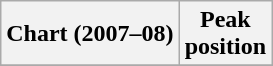<table class="wikitable plainrowheaders" style="text-align:center">
<tr>
<th scope="col">Chart (2007–08)</th>
<th scope="col">Peak<br>position</th>
</tr>
<tr>
</tr>
</table>
